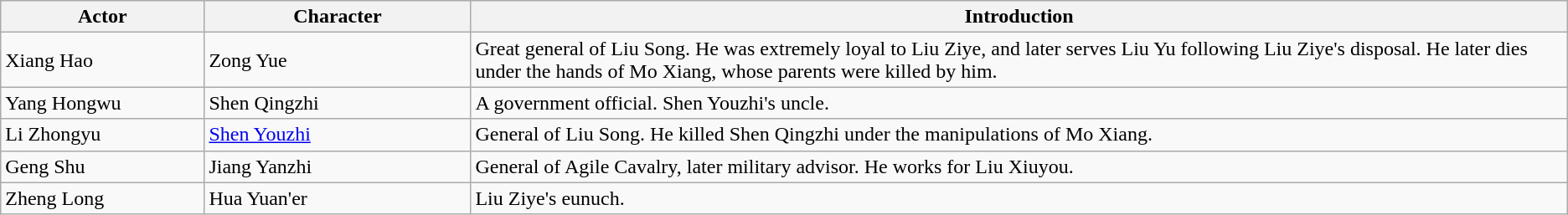<table class="wikitable">
<tr>
<th style="width:13%">Actor</th>
<th style="width:17%">Character</th>
<th>Introduction</th>
</tr>
<tr>
<td>Xiang Hao</td>
<td>Zong Yue</td>
<td>Great general of Liu Song. He was extremely loyal to Liu Ziye, and later serves Liu Yu following Liu Ziye's disposal. He later dies under the hands of Mo Xiang, whose parents were killed by him.</td>
</tr>
<tr>
<td>Yang Hongwu</td>
<td>Shen Qingzhi</td>
<td>A government official. Shen Youzhi's uncle.</td>
</tr>
<tr>
<td>Li Zhongyu</td>
<td><a href='#'>Shen Youzhi</a></td>
<td>General of Liu Song. He killed Shen Qingzhi under the manipulations of Mo Xiang.</td>
</tr>
<tr>
<td>Geng Shu</td>
<td>Jiang Yanzhi</td>
<td>General of Agile Cavalry, later military advisor. He works for Liu Xiuyou.</td>
</tr>
<tr>
<td>Zheng Long</td>
<td>Hua Yuan'er</td>
<td>Liu Ziye's eunuch.</td>
</tr>
</table>
